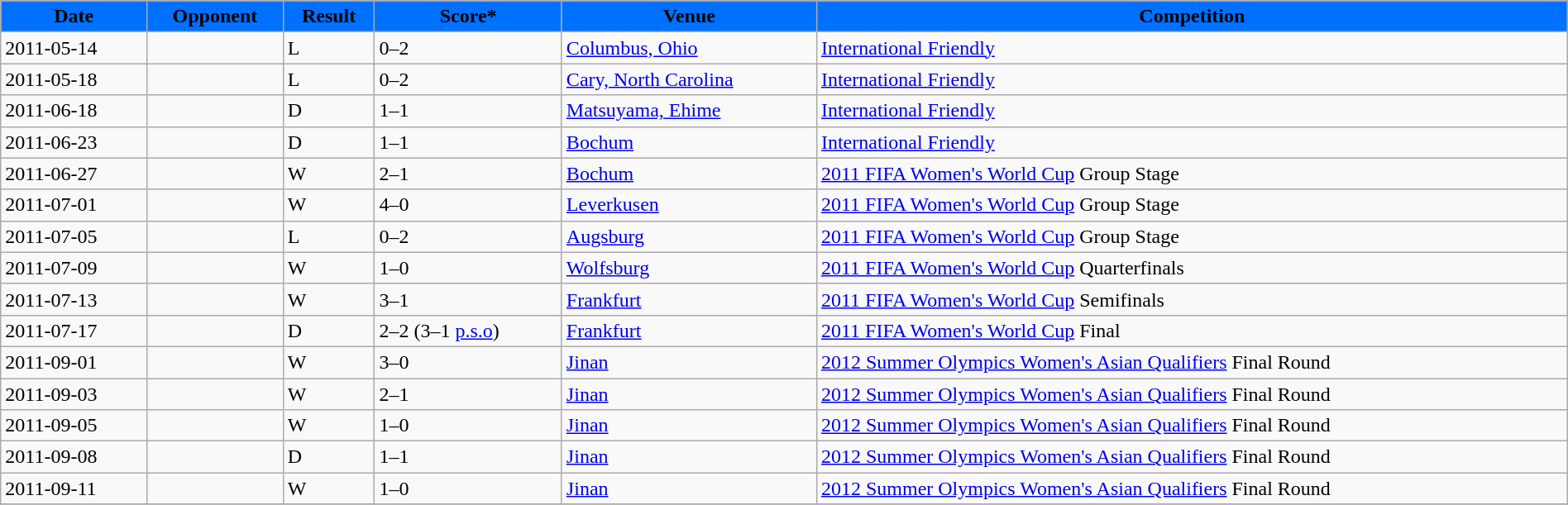<table class="wikitable" style="width: 100%;">
<tr>
<th style="background:#0070FF;"><span>Date</span></th>
<th style="background:#0070FF;"><span>Opponent</span></th>
<th style="background:#0070FF;"><span>Result</span></th>
<th style="background:#0070FF;"><span>Score*</span></th>
<th style="background:#0070FF;"><span>Venue</span></th>
<th style="background:#0070FF;"><span>Competition</span></th>
</tr>
<tr>
<td>2011-05-14</td>
<td></td>
<td>L</td>
<td>0–2</td>
<td> <a href='#'>Columbus, Ohio</a></td>
<td><a href='#'>International Friendly</a></td>
</tr>
<tr>
<td>2011-05-18</td>
<td></td>
<td>L</td>
<td>0–2</td>
<td> <a href='#'>Cary, North Carolina</a></td>
<td><a href='#'>International Friendly</a></td>
</tr>
<tr>
<td>2011-06-18</td>
<td></td>
<td>D</td>
<td>1–1</td>
<td> <a href='#'>Matsuyama, Ehime</a></td>
<td><a href='#'>International Friendly</a></td>
</tr>
<tr>
<td>2011-06-23</td>
<td></td>
<td>D</td>
<td>1–1</td>
<td> <a href='#'>Bochum</a></td>
<td><a href='#'>International Friendly</a></td>
</tr>
<tr>
<td>2011-06-27</td>
<td></td>
<td>W</td>
<td>2–1</td>
<td> <a href='#'>Bochum</a></td>
<td><a href='#'>2011 FIFA Women's World Cup</a> Group Stage</td>
</tr>
<tr>
<td>2011-07-01</td>
<td></td>
<td>W</td>
<td>4–0</td>
<td> <a href='#'>Leverkusen</a></td>
<td><a href='#'>2011 FIFA Women's World Cup</a> Group Stage</td>
</tr>
<tr>
<td>2011-07-05</td>
<td></td>
<td>L</td>
<td>0–2</td>
<td> <a href='#'>Augsburg</a></td>
<td><a href='#'>2011 FIFA Women's World Cup</a> Group Stage</td>
</tr>
<tr>
<td>2011-07-09</td>
<td></td>
<td>W</td>
<td>1–0</td>
<td> <a href='#'>Wolfsburg</a></td>
<td><a href='#'>2011 FIFA Women's World Cup</a> Quarterfinals</td>
</tr>
<tr>
<td>2011-07-13</td>
<td></td>
<td>W</td>
<td>3–1</td>
<td> <a href='#'>Frankfurt</a></td>
<td><a href='#'>2011 FIFA Women's World Cup</a> Semifinals</td>
</tr>
<tr>
<td>2011-07-17</td>
<td></td>
<td>D</td>
<td>2–2 (3–1 <a href='#'>p.s.o</a>)</td>
<td> <a href='#'>Frankfurt</a></td>
<td><a href='#'>2011 FIFA Women's World Cup</a> Final</td>
</tr>
<tr>
<td>2011-09-01</td>
<td></td>
<td>W</td>
<td>3–0</td>
<td> <a href='#'>Jinan</a></td>
<td><a href='#'>2012 Summer Olympics Women's Asian Qualifiers</a> Final Round</td>
</tr>
<tr>
<td>2011-09-03</td>
<td></td>
<td>W</td>
<td>2–1</td>
<td> <a href='#'>Jinan</a></td>
<td><a href='#'>2012 Summer Olympics Women's Asian Qualifiers</a> Final Round</td>
</tr>
<tr>
<td>2011-09-05</td>
<td></td>
<td>W</td>
<td>1–0</td>
<td> <a href='#'>Jinan</a></td>
<td><a href='#'>2012 Summer Olympics Women's Asian Qualifiers</a> Final Round</td>
</tr>
<tr>
<td>2011-09-08</td>
<td></td>
<td>D</td>
<td>1–1</td>
<td> <a href='#'>Jinan</a></td>
<td><a href='#'>2012 Summer Olympics Women's Asian Qualifiers</a> Final Round</td>
</tr>
<tr>
<td>2011-09-11</td>
<td></td>
<td>W</td>
<td>1–0</td>
<td> <a href='#'>Jinan</a></td>
<td><a href='#'>2012 Summer Olympics Women's Asian Qualifiers</a> Final Round</td>
</tr>
<tr>
</tr>
</table>
